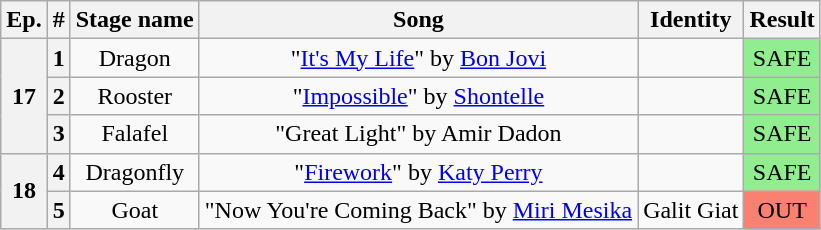<table class="wikitable plainrowheaders" style="text-align: center;">
<tr>
<th>Ep.</th>
<th>#</th>
<th>Stage name</th>
<th>Song</th>
<th>Identity</th>
<th>Result</th>
</tr>
<tr>
<th rowspan="3">17</th>
<th>1</th>
<td>Dragon</td>
<td>"<a href='#'>It's My Life</a>" by <a href='#'>Bon Jovi</a></td>
<td></td>
<td bgcolor="lightgreen">SAFE</td>
</tr>
<tr>
<th>2</th>
<td>Rooster</td>
<td>"<a href='#'>Impossible</a>" by <a href='#'>Shontelle</a></td>
<td></td>
<td bgcolor="lightgreen">SAFE</td>
</tr>
<tr>
<th>3</th>
<td>Falafel</td>
<td>"Great Light" by Amir Dadon</td>
<td></td>
<td bgcolor="lightgreen">SAFE</td>
</tr>
<tr>
<th rowspan="2">18</th>
<th>4</th>
<td>Dragonfly</td>
<td>"<a href='#'>Firework</a>" by <a href='#'>Katy Perry</a></td>
<td></td>
<td bgcolor="lightgreen">SAFE</td>
</tr>
<tr>
<th>5</th>
<td>Goat</td>
<td>"Now You're Coming Back" by <a href='#'>Miri Mesika</a></td>
<td>Galit Giat</td>
<td bgcolor="salmon">OUT</td>
</tr>
</table>
